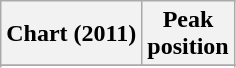<table class="wikitable sortable">
<tr>
<th scope="col">Chart (2011)</th>
<th scope="col">Peak<br>position</th>
</tr>
<tr>
</tr>
<tr>
</tr>
<tr>
</tr>
</table>
